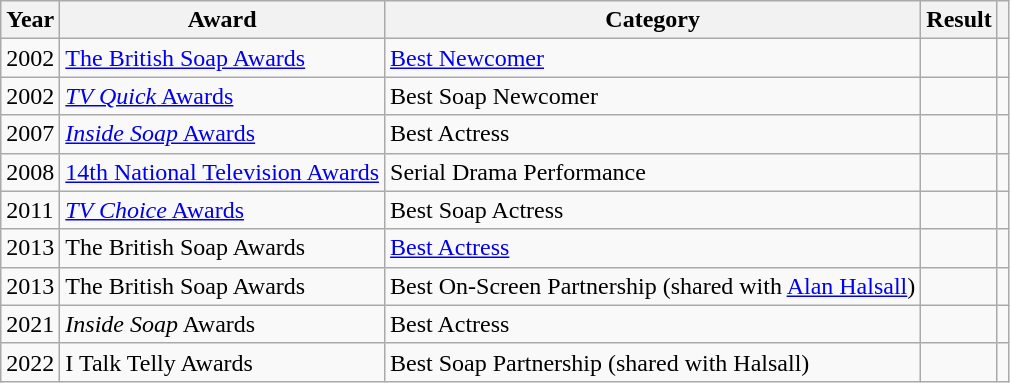<table class="wikitable sortable">
<tr>
<th>Year</th>
<th>Award</th>
<th>Category</th>
<th>Result</th>
<th scope=col class=unsortable></th>
</tr>
<tr>
<td>2002</td>
<td><a href='#'>The British Soap Awards</a></td>
<td><a href='#'>Best Newcomer</a></td>
<td></td>
<td align="center"></td>
</tr>
<tr>
<td>2002</td>
<td><a href='#'><em>TV Quick</em> Awards</a></td>
<td>Best Soap Newcomer</td>
<td></td>
<td align="center"></td>
</tr>
<tr>
<td>2007</td>
<td><a href='#'><em>Inside Soap</em> Awards</a></td>
<td>Best Actress</td>
<td></td>
<td align="center"></td>
</tr>
<tr>
<td>2008</td>
<td><a href='#'>14th National Television Awards</a></td>
<td>Serial Drama Performance</td>
<td></td>
<td align="center"></td>
</tr>
<tr>
<td>2011</td>
<td><a href='#'><em>TV Choice</em> Awards</a></td>
<td>Best Soap Actress</td>
<td></td>
<td align="center"></td>
</tr>
<tr>
<td>2013</td>
<td>The British Soap Awards</td>
<td><a href='#'>Best Actress</a></td>
<td></td>
<td align="center"></td>
</tr>
<tr>
<td>2013</td>
<td>The British Soap Awards</td>
<td>Best On-Screen Partnership (shared with <a href='#'>Alan Halsall</a>)</td>
<td></td>
<td align="center"></td>
</tr>
<tr>
<td>2021</td>
<td><em>Inside Soap</em> Awards</td>
<td>Best Actress</td>
<td></td>
<td align="center"></td>
</tr>
<tr>
<td>2022</td>
<td>I Talk Telly Awards</td>
<td>Best Soap Partnership (shared with Halsall)</td>
<td></td>
<td align="center"></td>
</tr>
</table>
